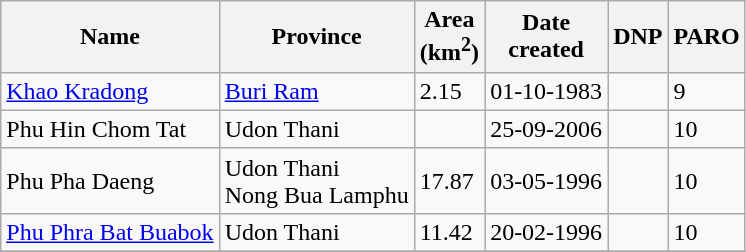<table class="wikitable sortable">
<tr>
<th>Name</th>
<th>Province</th>
<th>Area<br>(km<sup>2</sup>)</th>
<th>Date<br>created</th>
<th class=unsortable>DNP</th>
<th>PARO</th>
</tr>
<tr>
<td><a href='#'>Khao Kradong</a></td>
<td><a href='#'>Buri Ram</a></td>
<td>2.15</td>
<td>01-10-1983</td>
<td></td>
<td>9</td>
</tr>
<tr>
<td>Phu Hin Chom Tat</td>
<td>Udon Thani</td>
<td> </td>
<td>25-09-2006</td>
<td></td>
<td>10</td>
</tr>
<tr>
<td>Phu Pha Daeng</td>
<td>Udon Thani<br>Nong Bua Lamphu</td>
<td>17.87</td>
<td>03-05-1996</td>
<td></td>
<td>10</td>
</tr>
<tr>
<td><a href='#'>Phu Phra Bat Buabok</a></td>
<td>Udon Thani</td>
<td>11.42</td>
<td>20-02-1996</td>
<td></td>
<td>10</td>
</tr>
<tr>
</tr>
</table>
